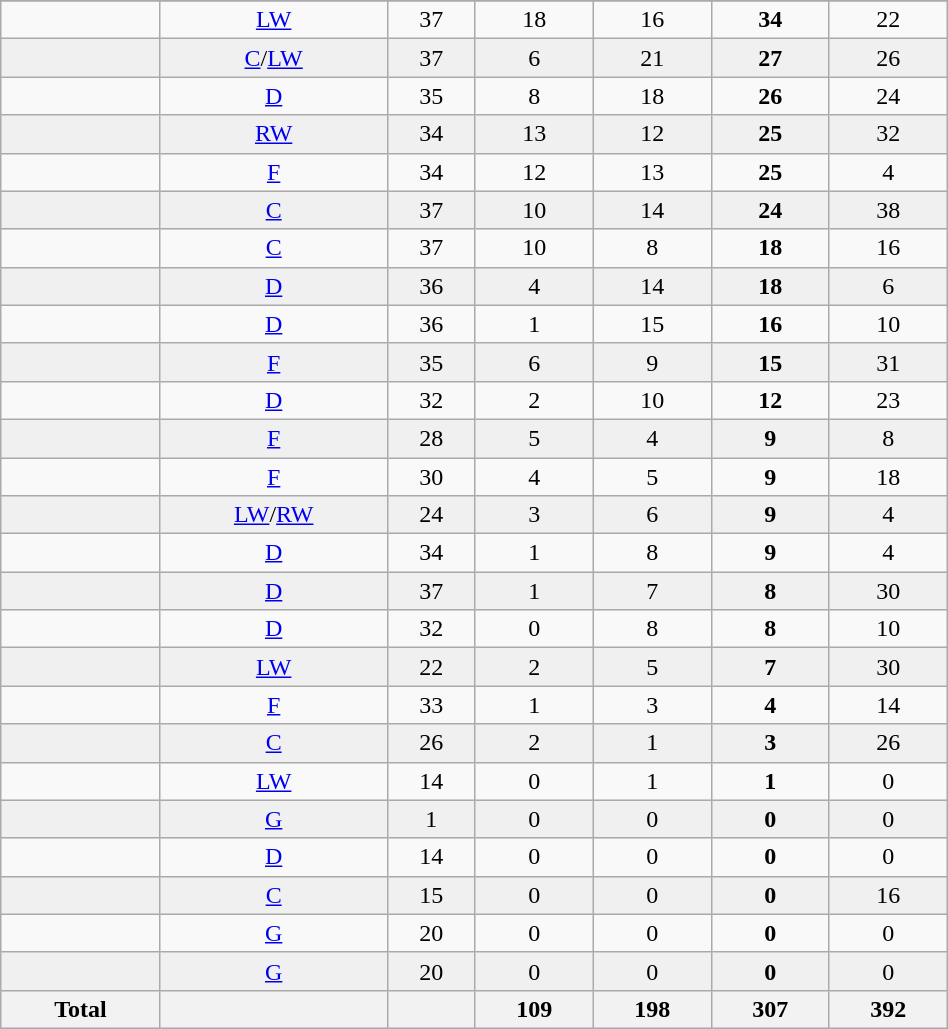<table class="wikitable sortable" width ="50%">
<tr align="center">
</tr>
<tr align="center" bgcolor="">
<td></td>
<td><a href='#'>LW</a></td>
<td>37</td>
<td>18</td>
<td>16</td>
<td><strong>34</strong></td>
<td>22</td>
</tr>
<tr align="center" bgcolor="f0f0f0">
<td></td>
<td><a href='#'>C</a>/<a href='#'>LW</a></td>
<td>37</td>
<td>6</td>
<td>21</td>
<td><strong>27</strong></td>
<td>26</td>
</tr>
<tr align="center" bgcolor="">
<td></td>
<td><a href='#'>D</a></td>
<td>35</td>
<td>8</td>
<td>18</td>
<td><strong>26</strong></td>
<td>24</td>
</tr>
<tr align="center" bgcolor="f0f0f0">
<td></td>
<td><a href='#'>RW</a></td>
<td>34</td>
<td>13</td>
<td>12</td>
<td><strong>25</strong></td>
<td>32</td>
</tr>
<tr align="center" bgcolor="">
<td></td>
<td><a href='#'>F</a></td>
<td>34</td>
<td>12</td>
<td>13</td>
<td><strong>25</strong></td>
<td>4</td>
</tr>
<tr align="center" bgcolor="f0f0f0">
<td></td>
<td><a href='#'>C</a></td>
<td>37</td>
<td>10</td>
<td>14</td>
<td><strong>24</strong></td>
<td>38</td>
</tr>
<tr align="center" bgcolor="">
<td></td>
<td><a href='#'>C</a></td>
<td>37</td>
<td>10</td>
<td>8</td>
<td><strong>18</strong></td>
<td>16</td>
</tr>
<tr align="center" bgcolor="f0f0f0">
<td></td>
<td><a href='#'>D</a></td>
<td>36</td>
<td>4</td>
<td>14</td>
<td><strong>18</strong></td>
<td>6</td>
</tr>
<tr align="center" bgcolor="">
<td></td>
<td><a href='#'>D</a></td>
<td>36</td>
<td>1</td>
<td>15</td>
<td><strong>16</strong></td>
<td>10</td>
</tr>
<tr align="center" bgcolor="f0f0f0">
<td></td>
<td><a href='#'>F</a></td>
<td>35</td>
<td>6</td>
<td>9</td>
<td><strong>15</strong></td>
<td>31</td>
</tr>
<tr align="center" bgcolor="">
<td></td>
<td><a href='#'>D</a></td>
<td>32</td>
<td>2</td>
<td>10</td>
<td><strong>12</strong></td>
<td>23</td>
</tr>
<tr align="center" bgcolor="f0f0f0">
<td></td>
<td><a href='#'>F</a></td>
<td>28</td>
<td>5</td>
<td>4</td>
<td><strong>9</strong></td>
<td>8</td>
</tr>
<tr align="center" bgcolor="">
<td></td>
<td><a href='#'>F</a></td>
<td>30</td>
<td>4</td>
<td>5</td>
<td><strong>9</strong></td>
<td>18</td>
</tr>
<tr align="center" bgcolor="f0f0f0">
<td></td>
<td><a href='#'>LW</a>/<a href='#'>RW</a></td>
<td>24</td>
<td>3</td>
<td>6</td>
<td><strong>9</strong></td>
<td>4</td>
</tr>
<tr align="center" bgcolor="">
<td></td>
<td><a href='#'>D</a></td>
<td>34</td>
<td>1</td>
<td>8</td>
<td><strong>9</strong></td>
<td>4</td>
</tr>
<tr align="center" bgcolor="f0f0f0">
<td></td>
<td><a href='#'>D</a></td>
<td>37</td>
<td>1</td>
<td>7</td>
<td><strong>8</strong></td>
<td>30</td>
</tr>
<tr align="center" bgcolor="">
<td></td>
<td><a href='#'>D</a></td>
<td>32</td>
<td>0</td>
<td>8</td>
<td><strong>8</strong></td>
<td>10</td>
</tr>
<tr align="center" bgcolor="f0f0f0">
<td></td>
<td><a href='#'>LW</a></td>
<td>22</td>
<td>2</td>
<td>5</td>
<td><strong>7</strong></td>
<td>30</td>
</tr>
<tr align="center" bgcolor="">
<td></td>
<td><a href='#'>F</a></td>
<td>33</td>
<td>1</td>
<td>3</td>
<td><strong>4</strong></td>
<td>14</td>
</tr>
<tr align="center" bgcolor="f0f0f0">
<td></td>
<td><a href='#'>C</a></td>
<td>26</td>
<td>2</td>
<td>1</td>
<td><strong>3</strong></td>
<td>26</td>
</tr>
<tr align="center" bgcolor="">
<td></td>
<td><a href='#'>LW</a></td>
<td>14</td>
<td>0</td>
<td>1</td>
<td><strong>1</strong></td>
<td>0</td>
</tr>
<tr align="center" bgcolor="f0f0f0">
<td></td>
<td><a href='#'>G</a></td>
<td>1</td>
<td>0</td>
<td>0</td>
<td><strong>0</strong></td>
<td>0</td>
</tr>
<tr align="center" bgcolor="">
<td></td>
<td><a href='#'>D</a></td>
<td>14</td>
<td>0</td>
<td>0</td>
<td><strong>0</strong></td>
<td>0</td>
</tr>
<tr align="center" bgcolor="f0f0f0">
<td></td>
<td><a href='#'>C</a></td>
<td>15</td>
<td>0</td>
<td>0</td>
<td><strong>0</strong></td>
<td>16</td>
</tr>
<tr align="center" bgcolor="">
<td></td>
<td><a href='#'>G</a></td>
<td>20</td>
<td>0</td>
<td>0</td>
<td><strong>0</strong></td>
<td>0</td>
</tr>
<tr align="center" bgcolor="f0f0f0">
<td></td>
<td><a href='#'>G</a></td>
<td>20</td>
<td>0</td>
<td>0</td>
<td><strong>0</strong></td>
<td>0</td>
</tr>
<tr>
<th>Total</th>
<th></th>
<th></th>
<th>109</th>
<th>198</th>
<th>307</th>
<th>392</th>
</tr>
</table>
